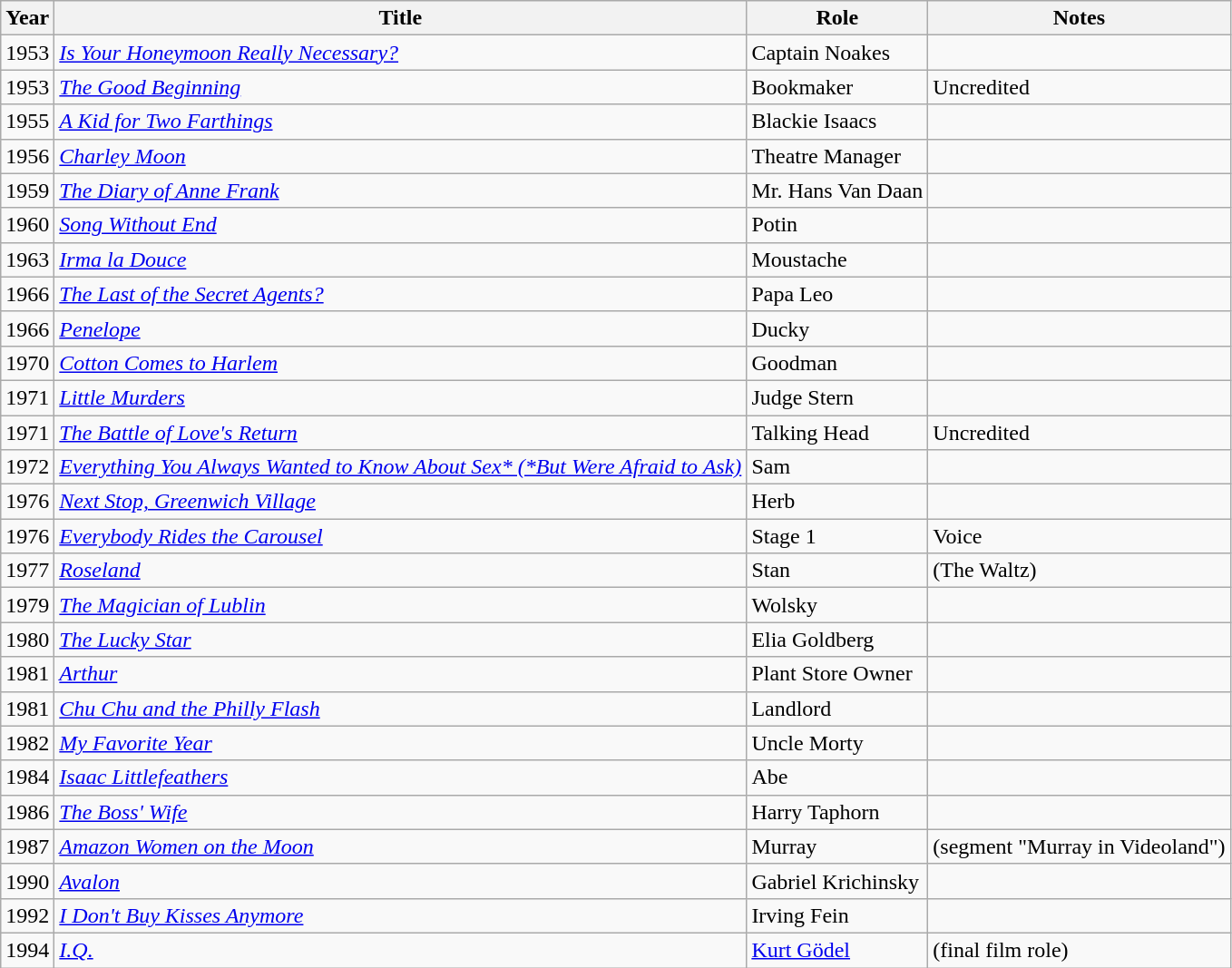<table class="wikitable sortable">
<tr>
<th>Year</th>
<th>Title</th>
<th>Role</th>
<th class="unsortable">Notes</th>
</tr>
<tr>
<td>1953</td>
<td><em><a href='#'>Is Your Honeymoon Really Necessary?</a></em></td>
<td>Captain Noakes</td>
<td></td>
</tr>
<tr>
<td>1953</td>
<td data-sort-value="Good Beginning, The"><em><a href='#'>The Good Beginning</a></em></td>
<td>Bookmaker</td>
<td>Uncredited</td>
</tr>
<tr>
<td>1955</td>
<td data-sort-value="Kid for Two Farthings, A"><em><a href='#'>A Kid for Two Farthings</a></em></td>
<td>Blackie Isaacs</td>
<td></td>
</tr>
<tr>
<td>1956</td>
<td><em><a href='#'>Charley Moon</a></em></td>
<td>Theatre Manager</td>
<td></td>
</tr>
<tr>
<td>1959</td>
<td data-sort-value="Diary of Anne Frank, The"><em><a href='#'>The Diary of Anne Frank</a></em></td>
<td>Mr. Hans Van Daan</td>
<td></td>
</tr>
<tr>
<td>1960</td>
<td><em><a href='#'>Song Without End</a></em></td>
<td>Potin</td>
<td></td>
</tr>
<tr>
<td>1963</td>
<td><em><a href='#'>Irma la Douce</a></em></td>
<td>Moustache</td>
<td></td>
</tr>
<tr>
<td>1966</td>
<td data-sort-value="Last of the Secret Agents?, The"><em><a href='#'>The Last of the Secret Agents?</a></em></td>
<td>Papa Leo</td>
<td></td>
</tr>
<tr>
<td>1966</td>
<td><em><a href='#'>Penelope</a></em></td>
<td>Ducky</td>
<td></td>
</tr>
<tr>
<td>1970</td>
<td><em><a href='#'>Cotton Comes to Harlem</a></em></td>
<td>Goodman</td>
<td></td>
</tr>
<tr>
<td>1971</td>
<td><em><a href='#'>Little Murders</a></em></td>
<td>Judge Stern</td>
<td></td>
</tr>
<tr>
<td>1971</td>
<td data-sort-value="Battle of Love's Return, The"><em><a href='#'>The Battle of Love's Return</a></em></td>
<td>Talking Head</td>
<td>Uncredited</td>
</tr>
<tr>
<td>1972</td>
<td><em><a href='#'>Everything You Always Wanted to Know About Sex* (*But Were Afraid to Ask)</a></em></td>
<td>Sam</td>
<td></td>
</tr>
<tr>
<td>1976</td>
<td><em><a href='#'>Next Stop, Greenwich Village</a></em></td>
<td>Herb</td>
<td></td>
</tr>
<tr>
<td>1976</td>
<td><em><a href='#'>Everybody Rides the Carousel</a></em></td>
<td>Stage 1</td>
<td>Voice</td>
</tr>
<tr>
<td>1977</td>
<td><em><a href='#'>Roseland</a></em></td>
<td>Stan</td>
<td>(The Waltz)</td>
</tr>
<tr>
<td>1979</td>
<td data-sort-value="Magician of Lublin, The"><em><a href='#'>The Magician of Lublin</a></em></td>
<td>Wolsky</td>
<td></td>
</tr>
<tr>
<td>1980</td>
<td data-sort-value="Lucky Star, The"><em><a href='#'>The Lucky Star</a></em></td>
<td>Elia Goldberg</td>
<td></td>
</tr>
<tr>
<td>1981</td>
<td><em><a href='#'>Arthur</a></em></td>
<td>Plant Store Owner</td>
<td></td>
</tr>
<tr>
<td>1981</td>
<td><em><a href='#'>Chu Chu and the Philly Flash</a></em></td>
<td>Landlord</td>
<td></td>
</tr>
<tr>
<td>1982</td>
<td><em><a href='#'>My Favorite Year</a></em></td>
<td>Uncle Morty</td>
<td></td>
</tr>
<tr>
<td>1984</td>
<td><em><a href='#'>Isaac Littlefeathers</a></em></td>
<td>Abe</td>
<td></td>
</tr>
<tr>
<td>1986</td>
<td data-sort-value="Boss' Wife, The"><em><a href='#'>The Boss' Wife</a></em></td>
<td>Harry Taphorn</td>
<td></td>
</tr>
<tr>
<td>1987</td>
<td><em><a href='#'>Amazon Women on the Moon</a></em></td>
<td>Murray</td>
<td>(segment "Murray in Videoland")</td>
</tr>
<tr>
<td>1990</td>
<td><em><a href='#'>Avalon</a></em></td>
<td>Gabriel Krichinsky</td>
<td></td>
</tr>
<tr>
<td>1992</td>
<td><em><a href='#'>I Don't Buy Kisses Anymore</a></em></td>
<td>Irving Fein</td>
<td></td>
</tr>
<tr>
<td>1994</td>
<td><em><a href='#'>I.Q.</a></em></td>
<td><a href='#'>Kurt Gödel</a></td>
<td>(final film role)</td>
</tr>
</table>
